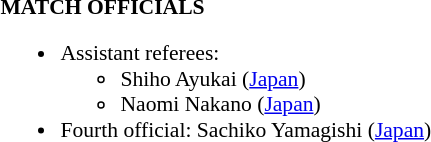<table width=100% style="font-size: 90%">
<tr>
<td width=50% valign=top><br><strong>MATCH OFFICIALS</strong><ul><li>Assistant referees:<ul><li>Shiho Ayukai (<a href='#'>Japan</a>)</li><li>Naomi Nakano (<a href='#'>Japan</a>)</li></ul></li><li>Fourth official: Sachiko Yamagishi (<a href='#'>Japan</a>)</li></ul></td>
</tr>
</table>
